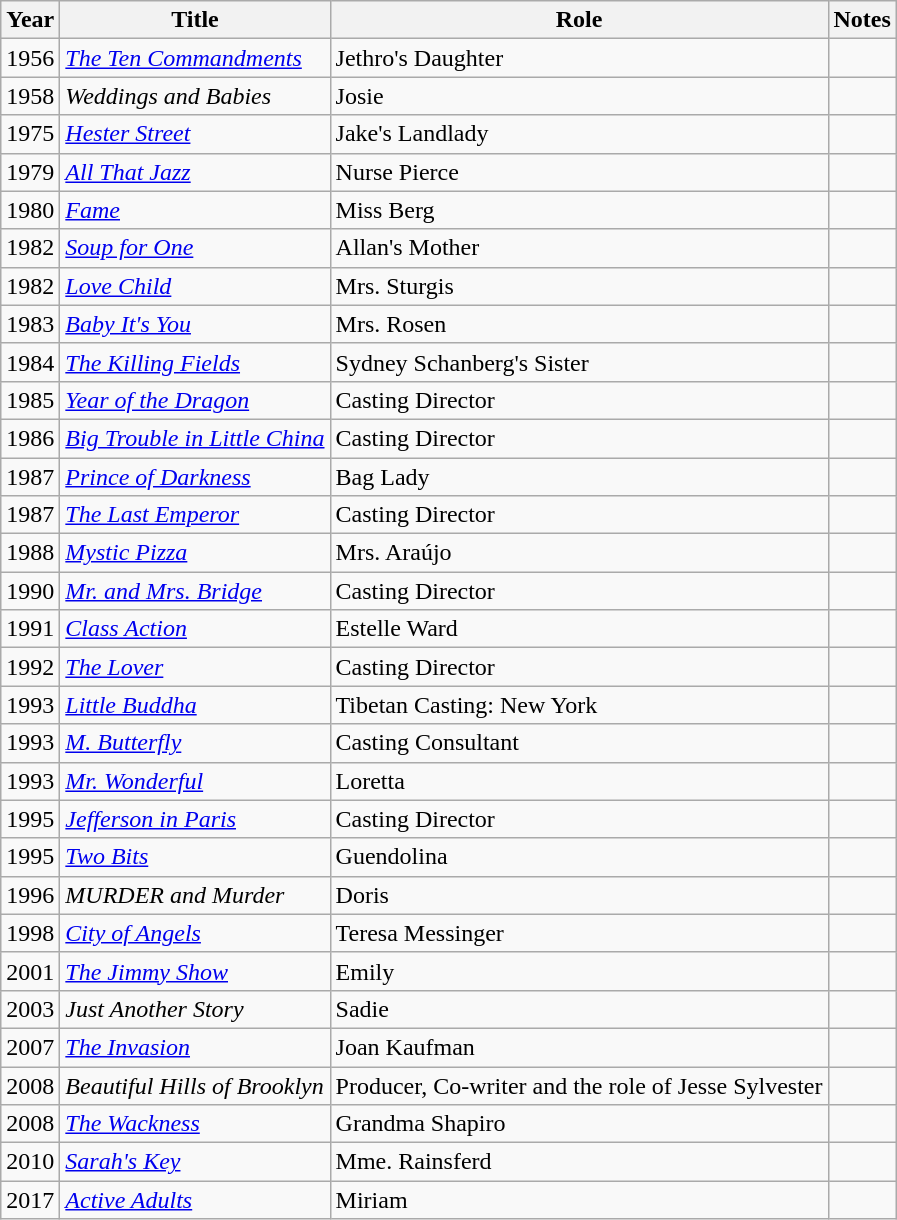<table class="wikitable sortable">
<tr>
<th>Year</th>
<th>Title</th>
<th>Role</th>
<th class="unsortable">Notes</th>
</tr>
<tr>
<td>1956</td>
<td><em><a href='#'>The Ten Commandments</a></em></td>
<td>Jethro's Daughter</td>
<td></td>
</tr>
<tr>
<td>1958</td>
<td><em>Weddings and Babies</em></td>
<td>Josie</td>
<td></td>
</tr>
<tr>
<td>1975</td>
<td><em><a href='#'>Hester Street</a></em></td>
<td>Jake's Landlady</td>
<td></td>
</tr>
<tr>
<td>1979</td>
<td><em><a href='#'>All That Jazz</a></em></td>
<td>Nurse Pierce</td>
<td></td>
</tr>
<tr>
<td>1980</td>
<td><em><a href='#'>Fame</a></em></td>
<td>Miss Berg</td>
<td></td>
</tr>
<tr>
<td>1982</td>
<td><em><a href='#'>Soup for One</a></em></td>
<td>Allan's Mother</td>
<td></td>
</tr>
<tr>
<td>1982</td>
<td><em><a href='#'>Love Child</a></em></td>
<td>Mrs. Sturgis</td>
<td></td>
</tr>
<tr>
<td>1983</td>
<td><em><a href='#'>Baby It's You</a></em></td>
<td>Mrs. Rosen</td>
<td></td>
</tr>
<tr>
<td>1984</td>
<td><em><a href='#'>The Killing Fields</a></em></td>
<td>Sydney Schanberg's Sister</td>
<td></td>
</tr>
<tr>
<td>1985</td>
<td><em><a href='#'>Year of the Dragon</a></em></td>
<td>Casting Director</td>
<td></td>
</tr>
<tr>
<td>1986</td>
<td><em><a href='#'>Big Trouble in Little China</a></em></td>
<td>Casting Director</td>
<td></td>
</tr>
<tr>
<td>1987</td>
<td><em><a href='#'>Prince of Darkness</a></em></td>
<td>Bag Lady</td>
<td></td>
</tr>
<tr>
<td>1987</td>
<td><em><a href='#'>The Last Emperor</a></em></td>
<td>Casting Director</td>
<td></td>
</tr>
<tr>
<td>1988</td>
<td><em><a href='#'>Mystic Pizza</a></em></td>
<td>Mrs. Araújo</td>
<td></td>
</tr>
<tr>
<td>1990</td>
<td><em><a href='#'>Mr. and Mrs. Bridge</a></em></td>
<td>Casting Director</td>
<td></td>
</tr>
<tr>
<td>1991</td>
<td><em><a href='#'>Class Action</a></em></td>
<td>Estelle Ward</td>
<td></td>
</tr>
<tr>
<td>1992</td>
<td><em><a href='#'>The Lover</a></em></td>
<td>Casting Director</td>
<td></td>
</tr>
<tr>
<td>1993</td>
<td><em><a href='#'>Little Buddha</a></em></td>
<td>Tibetan Casting: New York</td>
<td></td>
</tr>
<tr>
<td>1993</td>
<td><em><a href='#'>M. Butterfly</a></em></td>
<td>Casting Consultant</td>
<td></td>
</tr>
<tr>
<td>1993</td>
<td><em><a href='#'>Mr. Wonderful</a></em></td>
<td>Loretta</td>
<td></td>
</tr>
<tr>
<td>1995</td>
<td><em><a href='#'>Jefferson in Paris</a></em></td>
<td>Casting Director</td>
<td></td>
</tr>
<tr>
<td>1995</td>
<td><em><a href='#'>Two Bits</a></em></td>
<td>Guendolina</td>
<td></td>
</tr>
<tr>
<td>1996</td>
<td><em>MURDER and Murder</em></td>
<td>Doris</td>
<td></td>
</tr>
<tr>
<td>1998</td>
<td><em><a href='#'>City of Angels</a></em></td>
<td>Teresa Messinger</td>
<td></td>
</tr>
<tr>
<td>2001</td>
<td><em><a href='#'>The Jimmy Show</a></em></td>
<td>Emily</td>
<td></td>
</tr>
<tr>
<td>2003</td>
<td><em>Just Another Story</em></td>
<td>Sadie</td>
<td></td>
</tr>
<tr>
<td>2007</td>
<td><em><a href='#'>The Invasion</a></em></td>
<td>Joan Kaufman</td>
<td></td>
</tr>
<tr>
<td>2008</td>
<td><em>Beautiful Hills of Brooklyn</em></td>
<td>Producer, Co-writer and the role of Jesse Sylvester</td>
<td></td>
</tr>
<tr>
<td>2008</td>
<td><em><a href='#'>The Wackness</a></em></td>
<td>Grandma Shapiro</td>
<td></td>
</tr>
<tr>
<td>2010</td>
<td><em><a href='#'>Sarah's Key</a></em></td>
<td>Mme. Rainsferd</td>
<td></td>
</tr>
<tr>
<td>2017</td>
<td><em><a href='#'>Active Adults</a></em></td>
<td>Miriam</td>
<td></td>
</tr>
</table>
